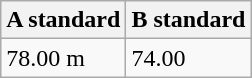<table class="wikitable" border="1" align="upright">
<tr>
<th>A standard</th>
<th>B standard</th>
</tr>
<tr>
<td>78.00 m</td>
<td>74.00</td>
</tr>
</table>
